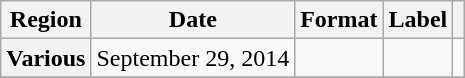<table class="wikitable plainrowheaders">
<tr>
<th scope="col">Region</th>
<th scope="col">Date</th>
<th scope="col">Format</th>
<th scope="col">Label</th>
<th scope="col"></th>
</tr>
<tr>
<th scope="row">Various</th>
<td>September 29, 2014</td>
<td></td>
<td></td>
<td align="center"></td>
</tr>
<tr>
</tr>
</table>
